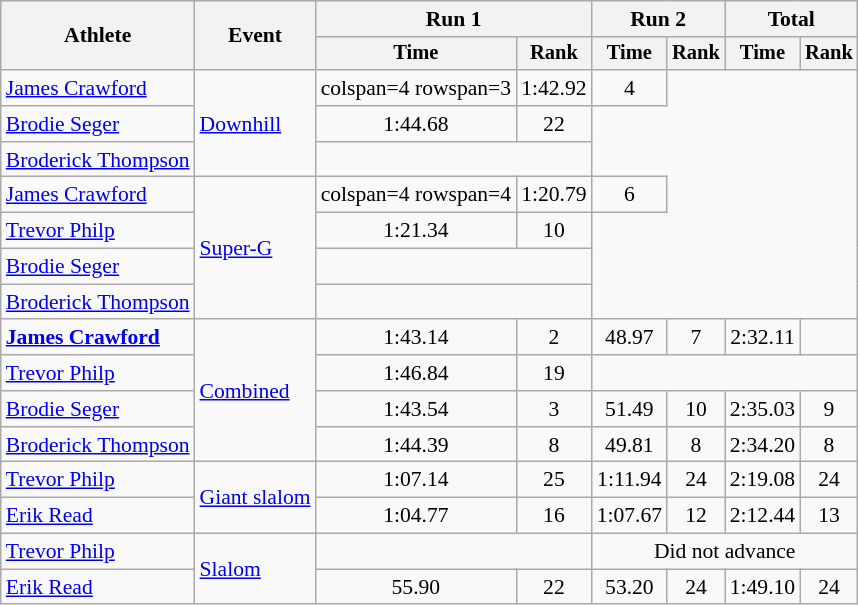<table class=wikitable style=font-size:90%;text-align:center>
<tr>
<th rowspan=2>Athlete</th>
<th rowspan=2>Event</th>
<th colspan=2>Run 1</th>
<th colspan=2>Run 2</th>
<th colspan=2>Total</th>
</tr>
<tr style=font-size:95%>
<th>Time</th>
<th>Rank</th>
<th>Time</th>
<th>Rank</th>
<th>Time</th>
<th>Rank</th>
</tr>
<tr>
<td align=left><a href='#'>James Crawford</a></td>
<td align=left rowspan=3><a href='#'>Downhill</a></td>
<td>colspan=4 rowspan=3 </td>
<td>1:42.92</td>
<td>4</td>
</tr>
<tr>
<td align=left><a href='#'>Brodie Seger</a></td>
<td>1:44.68</td>
<td>22</td>
</tr>
<tr>
<td align=left><a href='#'>Broderick Thompson</a></td>
<td colspan=2></td>
</tr>
<tr>
<td align=left><a href='#'>James Crawford</a></td>
<td align=left rowspan=4><a href='#'>Super-G</a></td>
<td>colspan=4 rowspan=4 </td>
<td>1:20.79</td>
<td>6</td>
</tr>
<tr>
<td align=left><a href='#'>Trevor Philp</a></td>
<td>1:21.34</td>
<td>10</td>
</tr>
<tr>
<td align=left><a href='#'>Brodie Seger</a></td>
<td colspan=2></td>
</tr>
<tr>
<td align=left><a href='#'>Broderick Thompson</a></td>
<td colspan=2></td>
</tr>
<tr>
<td align=left><strong><a href='#'>James Crawford</a></strong></td>
<td align=left rowspan=4><a href='#'>Combined</a></td>
<td>1:43.14</td>
<td>2</td>
<td>48.97</td>
<td>7</td>
<td>2:32.11</td>
<td></td>
</tr>
<tr>
<td align=left><a href='#'>Trevor Philp</a></td>
<td>1:46.84</td>
<td>19</td>
<td colspan=4></td>
</tr>
<tr>
<td align=left><a href='#'>Brodie Seger</a></td>
<td>1:43.54</td>
<td>3</td>
<td>51.49</td>
<td>10</td>
<td>2:35.03</td>
<td>9</td>
</tr>
<tr>
<td align=left><a href='#'>Broderick Thompson</a></td>
<td>1:44.39</td>
<td>8</td>
<td>49.81</td>
<td>8</td>
<td>2:34.20</td>
<td>8</td>
</tr>
<tr>
<td align=left><a href='#'>Trevor Philp</a></td>
<td align=left rowspan=2><a href='#'>Giant slalom</a></td>
<td>1:07.14</td>
<td>25</td>
<td>1:11.94</td>
<td>24</td>
<td>2:19.08</td>
<td>24</td>
</tr>
<tr>
<td align=left><a href='#'>Erik Read</a></td>
<td>1:04.77</td>
<td>16</td>
<td>1:07.67</td>
<td>12</td>
<td>2:12.44</td>
<td>13</td>
</tr>
<tr>
<td align=left><a href='#'>Trevor Philp</a></td>
<td align=left rowspan=2><a href='#'>Slalom</a></td>
<td colspan=2></td>
<td colspan=4>Did not advance</td>
</tr>
<tr>
<td align=left><a href='#'>Erik Read</a></td>
<td>55.90</td>
<td>22</td>
<td>53.20</td>
<td>24</td>
<td>1:49.10</td>
<td>24</td>
</tr>
</table>
